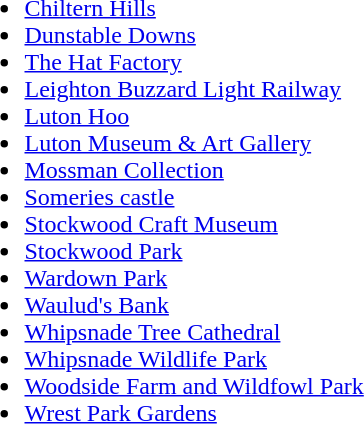<table>
<tr>
<td valign="top"><br><ul><li> <a href='#'>Chiltern Hills</a></li><li> <a href='#'>Dunstable Downs</a></li><li><a href='#'>The Hat Factory</a></li><li> <a href='#'>Leighton Buzzard Light Railway</a></li><li>  <a href='#'>Luton Hoo</a></li><li> <a href='#'>Luton Museum & Art Gallery</a></li><li> <a href='#'>Mossman Collection</a></li><li> <a href='#'>Someries castle</a></li><li> <a href='#'>Stockwood Craft Museum</a></li><li> <a href='#'>Stockwood Park</a></li><li> <a href='#'>Wardown Park</a></li><li> <a href='#'>Waulud's Bank</a></li><li> <a href='#'>Whipsnade Tree Cathedral</a></li><li> <a href='#'>Whipsnade Wildlife Park</a></li><li><a href='#'>Woodside Farm and Wildfowl Park</a></li><li> <a href='#'>Wrest Park Gardens</a></li></ul></td>
</tr>
</table>
